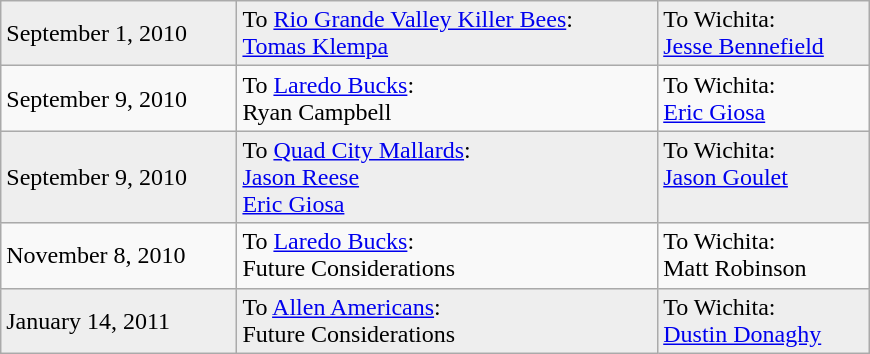<table class="wikitable" style="border:1px solid #999; width:580px;">
<tr style="background:#eee;">
<td>September 1, 2010</td>
<td valign="top">To <a href='#'>Rio Grande Valley Killer Bees</a>: <br> <a href='#'>Tomas Klempa</a></td>
<td valign="top">To Wichita: <br> <a href='#'>Jesse Bennefield</a></td>
</tr>
<tr>
<td>September 9, 2010</td>
<td valign="top">To <a href='#'>Laredo Bucks</a>: <br> Ryan Campbell</td>
<td valign="top">To Wichita: <br> <a href='#'>Eric Giosa</a></td>
</tr>
<tr style="background:#eee;">
<td>September 9, 2010</td>
<td valign="top">To <a href='#'>Quad City Mallards</a>: <br> <a href='#'>Jason Reese</a> <br> <a href='#'>Eric Giosa</a></td>
<td valign="top">To Wichita: <br> <a href='#'>Jason Goulet</a></td>
</tr>
<tr>
<td>November 8, 2010</td>
<td valign="top">To <a href='#'>Laredo Bucks</a>: <br> Future Considerations</td>
<td valign="top">To Wichita: <br> Matt Robinson</td>
</tr>
<tr style="background:#eee;">
<td>January 14, 2011</td>
<td valign="top">To <a href='#'>Allen Americans</a>: <br> Future Considerations</td>
<td valign="top">To Wichita: <br> <a href='#'>Dustin Donaghy</a></td>
</tr>
</table>
